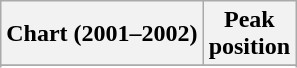<table class="wikitable sortable plainrowheaders" style="text-align:center">
<tr>
<th scope="col">Chart (2001–2002)</th>
<th scope="col">Peak<br>position</th>
</tr>
<tr>
</tr>
<tr>
</tr>
<tr>
</tr>
<tr>
</tr>
</table>
